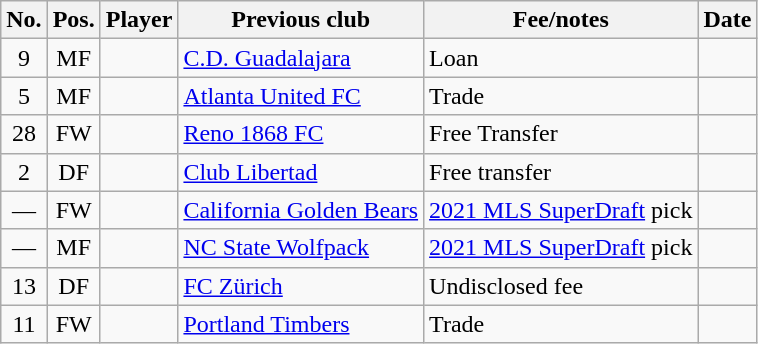<table class="wikitable sortable">
<tr>
<th>No.</th>
<th><strong>Pos.</strong></th>
<th><strong>Player</strong></th>
<th><strong>Previous club</strong></th>
<th><strong>Fee/notes</strong></th>
<th><strong>Date</strong></th>
</tr>
<tr>
<td align="center">9</td>
<td align="center">MF</td>
<td></td>
<td> <a href='#'>C.D. Guadalajara</a></td>
<td>Loan</td>
<td></td>
</tr>
<tr>
<td align="center">5</td>
<td align="center">MF</td>
<td></td>
<td> <a href='#'>Atlanta United FC</a></td>
<td>Trade</td>
<td></td>
</tr>
<tr>
<td align="center">28</td>
<td align="center">FW</td>
<td></td>
<td> <a href='#'>Reno 1868 FC</a></td>
<td>Free Transfer</td>
<td></td>
</tr>
<tr>
<td align="center">2</td>
<td align="center">DF</td>
<td></td>
<td> <a href='#'>Club Libertad</a></td>
<td>Free transfer</td>
<td></td>
</tr>
<tr>
<td align="center">—</td>
<td align="center">FW</td>
<td></td>
<td> <a href='#'>California Golden Bears</a></td>
<td><a href='#'>2021 MLS SuperDraft</a> pick</td>
<td></td>
</tr>
<tr>
<td align="center">—</td>
<td align="center">MF</td>
<td></td>
<td> <a href='#'>NC State Wolfpack</a></td>
<td><a href='#'>2021 MLS SuperDraft</a> pick</td>
<td></td>
</tr>
<tr>
<td align="center">13</td>
<td align="center">DF</td>
<td></td>
<td> <a href='#'>FC Zürich</a></td>
<td>Undisclosed fee</td>
<td></td>
</tr>
<tr>
<td align="center">11</td>
<td align="center">FW</td>
<td></td>
<td> <a href='#'>Portland Timbers</a></td>
<td>Trade</td>
<td></td>
</tr>
</table>
